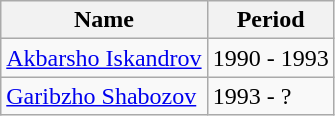<table class="wikitable">
<tr>
<th>Name</th>
<th>Period</th>
</tr>
<tr>
<td><a href='#'>Akbarsho Iskandrov</a></td>
<td>1990 - 1993</td>
</tr>
<tr>
<td><a href='#'>Garibzho Shabozov</a></td>
<td>1993 - ?</td>
</tr>
</table>
